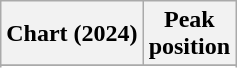<table class="wikitable sortable plainrowheaders" style="text-align:center">
<tr>
<th scope="col">Chart (2024)</th>
<th scope="col">Peak<br>position</th>
</tr>
<tr>
</tr>
<tr>
</tr>
<tr>
</tr>
<tr>
</tr>
</table>
